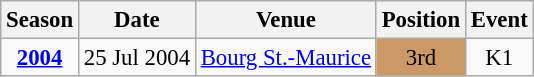<table class="wikitable" style="text-align:center; font-size:95%;">
<tr>
<th>Season</th>
<th>Date</th>
<th>Venue</th>
<th>Position</th>
<th>Event</th>
</tr>
<tr>
<td><strong><a href='#'>2004</a></strong></td>
<td align=right>25 Jul 2004</td>
<td align=left><a href='#'>Bourg St.-Maurice</a></td>
<td bgcolor=cc9966>3rd</td>
<td>K1</td>
</tr>
</table>
